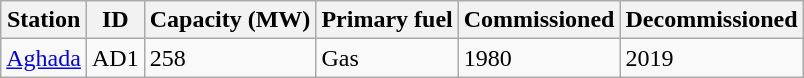<table class="wikitable">
<tr>
<th>Station</th>
<th>ID</th>
<th>Capacity (MW)</th>
<th>Primary fuel</th>
<th>Commissioned</th>
<th>Decommissioned</th>
</tr>
<tr>
<td><a href='#'>Aghada</a></td>
<td>AD1</td>
<td>258</td>
<td>Gas</td>
<td>1980</td>
<td>2019</td>
</tr>
</table>
